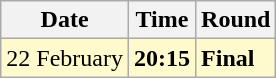<table class="wikitable">
<tr>
<th>Date</th>
<th>Time</th>
<th>Round</th>
</tr>
<tr style=background:lemonchiffon>
<td>22 February</td>
<td><strong>20:15</strong></td>
<td><strong>Final</strong></td>
</tr>
</table>
